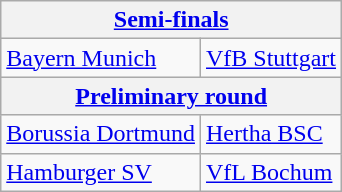<table class="wikitable">
<tr>
<th colspan="2"><a href='#'>Semi-finals</a></th>
</tr>
<tr>
<td><a href='#'>Bayern Munich</a> </td>
<td><a href='#'>VfB Stuttgart</a> </td>
</tr>
<tr>
<th colspan="2"><a href='#'>Preliminary round</a></th>
</tr>
<tr>
<td><a href='#'>Borussia Dortmund</a> </td>
<td><a href='#'>Hertha BSC</a> </td>
</tr>
<tr>
<td><a href='#'>Hamburger SV</a> </td>
<td><a href='#'>VfL Bochum</a> </td>
</tr>
</table>
